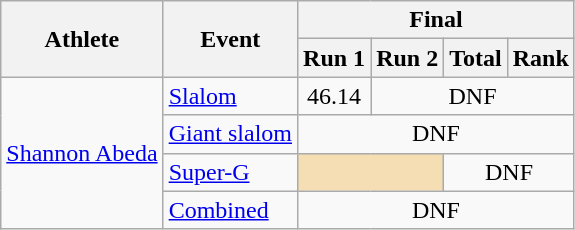<table class="wikitable">
<tr>
<th rowspan="2">Athlete</th>
<th rowspan="2">Event</th>
<th colspan="4">Final</th>
</tr>
<tr>
<th>Run 1</th>
<th>Run 2</th>
<th>Total</th>
<th>Rank</th>
</tr>
<tr>
<td rowspan=4><a href='#'>Shannon Abeda</a></td>
<td><a href='#'>Slalom</a></td>
<td align="center">46.14</td>
<td align="center" colspan=3>DNF</td>
</tr>
<tr>
<td><a href='#'>Giant slalom</a></td>
<td align="center" colspan=4>DNF</td>
</tr>
<tr>
<td><a href='#'>Super-G</a></td>
<td colspan=2 bgcolor="wheat"></td>
<td align="center" colspan=2>DNF</td>
</tr>
<tr>
<td><a href='#'>Combined</a></td>
<td align="center" colspan=4>DNF</td>
</tr>
</table>
